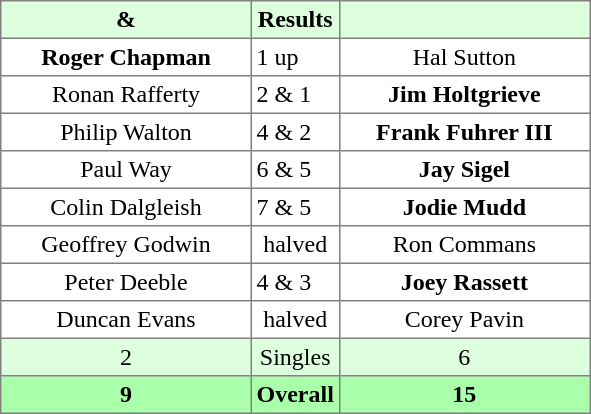<table border="1" cellpadding="3" style="border-collapse: collapse; text-align:center;">
<tr style="background:#ddffdd;">
<th width=160> & </th>
<th>Results</th>
<th width=160></th>
</tr>
<tr>
<td><strong>Roger Chapman</strong></td>
<td align=left> 1 up</td>
<td>Hal Sutton</td>
</tr>
<tr>
<td>Ronan Rafferty</td>
<td align=left> 2 & 1</td>
<td><strong>Jim Holtgrieve</strong></td>
</tr>
<tr>
<td>Philip Walton</td>
<td align=left> 4 & 2</td>
<td><strong>Frank Fuhrer III</strong></td>
</tr>
<tr>
<td>Paul Way</td>
<td align=left> 6 & 5</td>
<td><strong>Jay Sigel</strong></td>
</tr>
<tr>
<td>Colin Dalgleish</td>
<td align=left> 7 & 5</td>
<td><strong>Jodie Mudd</strong></td>
</tr>
<tr>
<td>Geoffrey Godwin</td>
<td>halved</td>
<td>Ron Commans</td>
</tr>
<tr>
<td>Peter Deeble</td>
<td align=left> 4 & 3</td>
<td><strong>Joey Rassett</strong></td>
</tr>
<tr>
<td>Duncan Evans</td>
<td>halved</td>
<td>Corey Pavin</td>
</tr>
<tr style="background:#ddffdd;">
<td>2</td>
<td>Singles</td>
<td>6</td>
</tr>
<tr style="background:#aaffaa;">
<th>9</th>
<th>Overall</th>
<th>15</th>
</tr>
</table>
